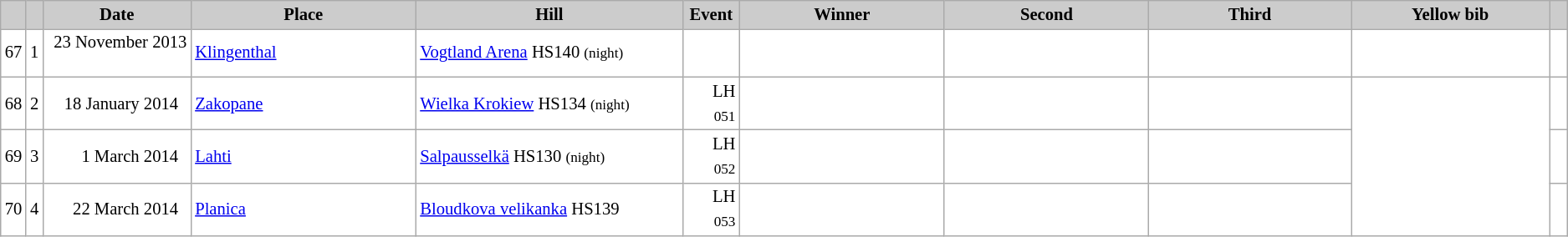<table class="wikitable plainrowheaders" style="background:#fff; font-size:86%; line-height:16px; border:grey solid 1px; border-collapse:collapse;">
<tr style="background:#ccc; text-align:center;">
<th scope="col" style="background:#ccc; width=20 px;"></th>
<th scope="col" style="background:#ccc; width=30 px;"></th>
<th scope="col" style="background:#ccc; width:125px;">Date</th>
<th scope="col" style="background:#ccc; width:200px;">Place</th>
<th scope="col" style="background:#ccc; width:240px;">Hill</th>
<th scope="col" style="background:#ccc; width:40px;">Event</th>
<th scope="col" style="background:#ccc; width:185px;">Winner</th>
<th scope="col" style="background:#ccc; width:185px;">Second</th>
<th scope="col" style="background:#ccc; width:185px;">Third</th>
<th scope="col" style="background:#ccc; width:180px;">Yellow bib</th>
<th scope="col" style="background:#ccc; width:10px;"></th>
</tr>
<tr>
<td align=center>67</td>
<td align=center>1</td>
<td align=right>23 November 2013  </td>
<td> <a href='#'>Klingenthal</a></td>
<td><a href='#'>Vogtland Arena</a> HS140 <small>(night)</small></td>
<td align=right></td>
<td></td>
<td></td>
<td></td>
<td></td>
<td></td>
</tr>
<tr>
<td align=center>68</td>
<td align=center>2</td>
<td align=right>18 January 2014  </td>
<td> <a href='#'>Zakopane</a></td>
<td><a href='#'>Wielka Krokiew</a> HS134 <small>(night)</small></td>
<td align=right>LH <sub>051</sub></td>
<td></td>
<td></td>
<td></td>
<td rowspan=3></td>
<td></td>
</tr>
<tr>
<td align=center>69</td>
<td align=center>3</td>
<td align=right>1 March 2014  </td>
<td> <a href='#'>Lahti</a></td>
<td><a href='#'>Salpausselkä</a> HS130 <small>(night)</small></td>
<td align=right>LH <sub>052</sub></td>
<td></td>
<td></td>
<td></td>
<td></td>
</tr>
<tr>
<td align=center>70</td>
<td align=center>4</td>
<td align=right>22 March 2014  </td>
<td> <a href='#'>Planica</a></td>
<td><a href='#'>Bloudkova velikanka</a> HS139</td>
<td align=right>LH <sub>053</sub></td>
<td></td>
<td></td>
<td></td>
<td></td>
</tr>
</table>
